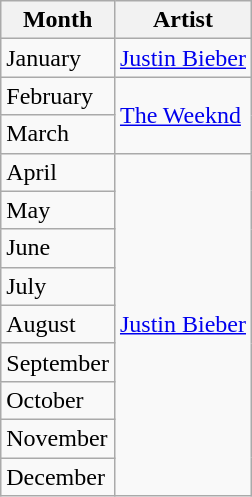<table class="wikitable sortable plainrowheaders">
<tr>
<th>Month</th>
<th>Artist</th>
</tr>
<tr>
<td>January</td>
<td><a href='#'>Justin Bieber</a></td>
</tr>
<tr>
<td>February</td>
<td rowspan="2"><a href='#'>The Weeknd</a></td>
</tr>
<tr>
<td>March</td>
</tr>
<tr>
<td>April</td>
<td rowspan="9"><a href='#'>Justin Bieber</a></td>
</tr>
<tr>
<td>May</td>
</tr>
<tr>
<td>June</td>
</tr>
<tr>
<td>July</td>
</tr>
<tr>
<td>August</td>
</tr>
<tr>
<td>September</td>
</tr>
<tr>
<td>October</td>
</tr>
<tr>
<td>November</td>
</tr>
<tr>
<td>December</td>
</tr>
</table>
